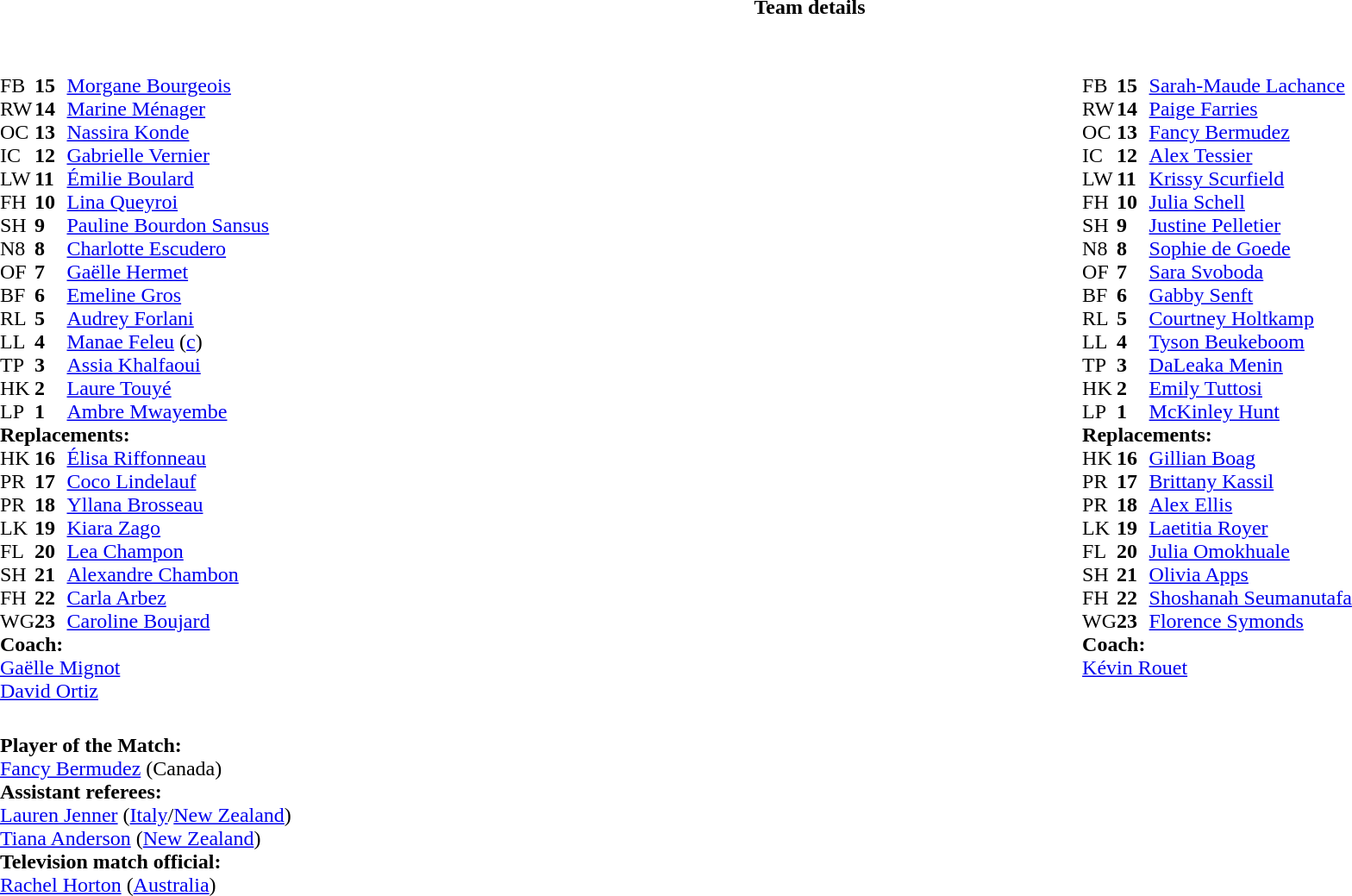<table border="0" style="width:100%;" class="collapsible collapsed">
<tr>
<th>Team details</th>
</tr>
<tr>
<td><br><table width="100%">
<tr>
<td style="vertical-align:top; width:50%"><br><table cellspacing="0" cellpadding="0">
<tr>
<th width="25"></th>
<th width="25"></th>
</tr>
<tr>
<td>FB</td>
<td><strong>15</strong></td>
<td><a href='#'>Morgane Bourgeois</a></td>
</tr>
<tr>
<td>RW</td>
<td><strong>14</strong></td>
<td><a href='#'>Marine Ménager</a></td>
</tr>
<tr>
<td>OC</td>
<td><strong>13</strong></td>
<td><a href='#'>Nassira Konde</a></td>
<td></td>
</tr>
<tr>
<td>IC</td>
<td><strong>12</strong></td>
<td><a href='#'>Gabrielle Vernier</a></td>
<td></td>
<td></td>
</tr>
<tr>
<td>LW</td>
<td><strong>11</strong></td>
<td><a href='#'>Émilie Boulard</a></td>
</tr>
<tr>
<td>FH</td>
<td><strong>10</strong></td>
<td><a href='#'>Lina Queyroi</a></td>
<td></td>
<td></td>
</tr>
<tr>
<td>SH</td>
<td><strong>9</strong></td>
<td><a href='#'>Pauline Bourdon Sansus</a></td>
<td></td>
<td></td>
</tr>
<tr>
<td>N8</td>
<td><strong>8</strong></td>
<td><a href='#'>Charlotte Escudero</a></td>
</tr>
<tr>
<td>OF</td>
<td><strong>7</strong></td>
<td><a href='#'>Gaëlle Hermet</a></td>
</tr>
<tr>
<td>BF</td>
<td><strong>6</strong></td>
<td><a href='#'>Emeline Gros</a></td>
<td></td>
<td></td>
</tr>
<tr>
<td>RL</td>
<td><strong>5</strong></td>
<td><a href='#'>Audrey Forlani</a></td>
<td></td>
<td></td>
</tr>
<tr>
<td>LL</td>
<td><strong>4</strong></td>
<td><a href='#'>Manae Feleu</a> (<a href='#'>c</a>)</td>
</tr>
<tr>
<td>TP</td>
<td><strong>3</strong></td>
<td><a href='#'>Assia Khalfaoui</a></td>
<td></td>
<td></td>
</tr>
<tr>
<td>HK</td>
<td><strong>2</strong></td>
<td><a href='#'>Laure Touyé</a></td>
<td></td>
<td></td>
</tr>
<tr>
<td>LP</td>
<td><strong>1</strong></td>
<td><a href='#'>Ambre Mwayembe</a></td>
<td></td>
<td></td>
</tr>
<tr>
<td colspan=3><strong>Replacements:</strong></td>
</tr>
<tr>
<td>HK</td>
<td><strong>16</strong></td>
<td><a href='#'>Élisa Riffonneau</a></td>
<td></td>
<td></td>
</tr>
<tr>
<td>PR</td>
<td><strong>17</strong></td>
<td><a href='#'>Coco Lindelauf</a></td>
<td></td>
<td></td>
</tr>
<tr>
<td>PR</td>
<td><strong>18</strong></td>
<td><a href='#'>Yllana Brosseau</a></td>
<td></td>
<td></td>
</tr>
<tr>
<td>LK</td>
<td><strong>19</strong></td>
<td><a href='#'>Kiara Zago</a></td>
<td></td>
<td></td>
</tr>
<tr>
<td>FL</td>
<td><strong>20</strong></td>
<td><a href='#'>Lea Champon</a></td>
<td></td>
<td></td>
</tr>
<tr>
<td>SH</td>
<td><strong>21</strong></td>
<td><a href='#'>Alexandre Chambon</a></td>
<td></td>
<td></td>
</tr>
<tr>
<td>FH</td>
<td><strong>22</strong></td>
<td><a href='#'>Carla Arbez</a></td>
<td></td>
<td></td>
</tr>
<tr>
<td>WG</td>
<td><strong>23</strong></td>
<td><a href='#'>Caroline Boujard</a></td>
<td></td>
<td></td>
</tr>
<tr>
<td colspan=3><strong>Coach:</strong></td>
</tr>
<tr>
<td colspan="4"> <a href='#'>Gaëlle Mignot</a><br> <a href='#'>David Ortiz</a></td>
</tr>
</table>
</td>
<td style="vertical-align:top"></td>
<td style="vertical-align:top; width:50%"><br><table cellspacing="0" cellpadding="0" style="margin:auto">
<tr>
<th width="25"></th>
<th width="25"></th>
</tr>
<tr>
<td>FB</td>
<td><strong>15</strong></td>
<td><a href='#'>Sarah-Maude Lachance</a></td>
</tr>
<tr>
<td>RW</td>
<td><strong>14</strong></td>
<td><a href='#'>Paige Farries</a></td>
</tr>
<tr>
<td>OC</td>
<td><strong>13</strong></td>
<td><a href='#'>Fancy Bermudez</a></td>
</tr>
<tr>
<td>IC</td>
<td><strong>12</strong></td>
<td><a href='#'>Alex Tessier</a></td>
</tr>
<tr>
<td>LW</td>
<td><strong>11</strong></td>
<td><a href='#'>Krissy Scurfield</a></td>
<td></td>
<td></td>
</tr>
<tr>
<td>FH</td>
<td><strong>10</strong></td>
<td><a href='#'>Julia Schell</a></td>
</tr>
<tr>
<td>SH</td>
<td><strong>9</strong></td>
<td><a href='#'>Justine Pelletier</a></td>
<td></td>
<td></td>
</tr>
<tr>
<td>N8</td>
<td><strong>8</strong></td>
<td><a href='#'>Sophie de Goede</a></td>
</tr>
<tr>
<td>OF</td>
<td><strong>7</strong></td>
<td><a href='#'>Sara Svoboda</a></td>
</tr>
<tr>
<td>BF</td>
<td><strong>6</strong></td>
<td><a href='#'>Gabby Senft</a></td>
</tr>
<tr>
<td>RL</td>
<td><strong>5</strong></td>
<td><a href='#'>Courtney Holtkamp</a></td>
<td></td>
<td></td>
</tr>
<tr>
<td>LL</td>
<td><strong>4</strong></td>
<td><a href='#'>Tyson Beukeboom</a></td>
<td></td>
<td></td>
</tr>
<tr>
<td>TP</td>
<td><strong>3</strong></td>
<td><a href='#'>DaLeaka Menin</a></td>
<td></td>
<td></td>
</tr>
<tr>
<td>HK</td>
<td><strong>2</strong></td>
<td><a href='#'>Emily Tuttosi</a></td>
<td></td>
<td></td>
</tr>
<tr>
<td>LP</td>
<td><strong>1</strong></td>
<td><a href='#'>McKinley Hunt</a></td>
<td></td>
<td></td>
</tr>
<tr>
<td colspan=3><strong>Replacements:</strong></td>
</tr>
<tr>
<td>HK</td>
<td><strong>16</strong></td>
<td><a href='#'>Gillian Boag</a></td>
<td></td>
<td></td>
</tr>
<tr>
<td>PR</td>
<td><strong>17</strong></td>
<td><a href='#'>Brittany Kassil</a></td>
<td></td>
<td></td>
</tr>
<tr>
<td>PR</td>
<td><strong>18</strong></td>
<td><a href='#'>Alex Ellis</a></td>
<td></td>
<td></td>
</tr>
<tr>
<td>LK</td>
<td><strong>19</strong></td>
<td><a href='#'>Laetitia Royer</a></td>
<td></td>
<td></td>
</tr>
<tr>
<td>FL</td>
<td><strong>20</strong></td>
<td><a href='#'>Julia Omokhuale</a></td>
<td></td>
<td></td>
</tr>
<tr>
<td>SH</td>
<td><strong>21</strong></td>
<td><a href='#'>Olivia Apps</a></td>
<td></td>
<td></td>
</tr>
<tr>
<td>FH</td>
<td><strong>22</strong></td>
<td><a href='#'>Shoshanah Seumanutafa</a></td>
</tr>
<tr>
<td>WG</td>
<td><strong>23</strong></td>
<td><a href='#'>Florence Symonds</a></td>
<td></td>
<td></td>
</tr>
<tr>
<td colspan=3><strong>Coach:</strong></td>
</tr>
<tr>
<td colspan="4"> <a href='#'>Kévin Rouet</a></td>
</tr>
</table>
</td>
</tr>
</table>
<table style="width:100%">
<tr>
<td><br><strong>Player of the Match:</strong>
<br><a href='#'>Fancy Bermudez</a> (Canada)<br><strong>Assistant referees:</strong>
<br><a href='#'>Lauren Jenner</a> (<a href='#'>Italy</a>/<a href='#'>New Zealand</a>)
<br><a href='#'>Tiana Anderson</a> (<a href='#'>New Zealand</a>)
<br><strong>Television match official:</strong>
<br><a href='#'>Rachel Horton</a> (<a href='#'>Australia</a>)<br></td>
</tr>
</table>
</td>
</tr>
</table>
